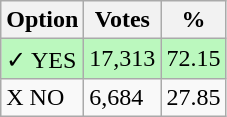<table class="wikitable">
<tr>
<th>Option</th>
<th>Votes</th>
<th>%</th>
</tr>
<tr>
<td style=background:#bbf8be>✓ YES</td>
<td style=background:#bbf8be>17,313</td>
<td style=background:#bbf8be>72.15</td>
</tr>
<tr>
<td>X NO</td>
<td>6,684</td>
<td>27.85</td>
</tr>
</table>
